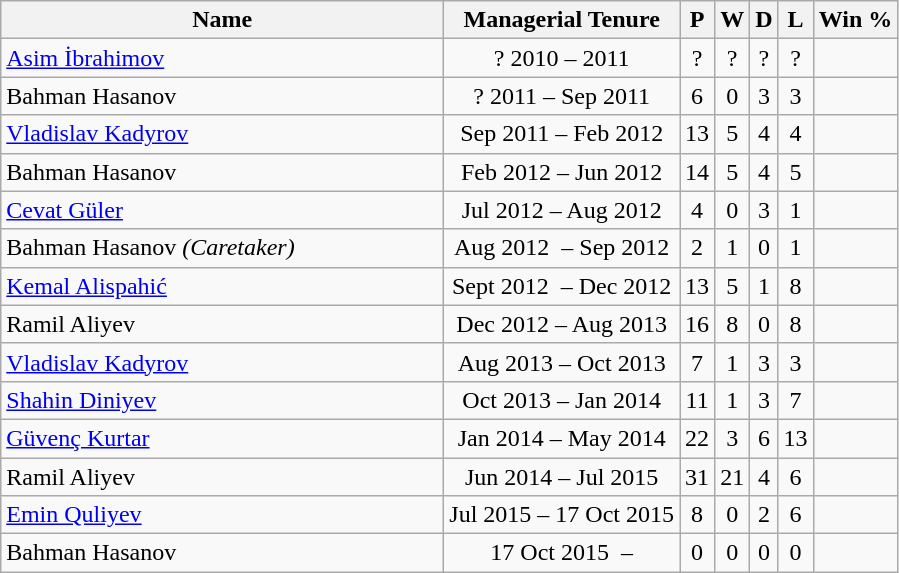<table class="wikitable sortable" style="text-align: center;">
<tr>
<th style="width:18em">Name</th>
<th>Managerial Tenure</th>
<th>P</th>
<th>W</th>
<th>D</th>
<th>L</th>
<th>Win %</th>
</tr>
<tr>
<td align="left"> <a href='#'>Asim İbrahimov</a></td>
<td>? 2010 – 2011</td>
<td>?</td>
<td>?</td>
<td>?</td>
<td>?</td>
<td></td>
</tr>
<tr>
<td align="left"> Bahman Hasanov</td>
<td>? 2011 – Sep 2011</td>
<td>6</td>
<td>0</td>
<td>3</td>
<td>3</td>
<td></td>
</tr>
<tr>
<td align="left"> <a href='#'>Vladislav Kadyrov</a></td>
<td>Sep 2011 – Feb 2012</td>
<td>13</td>
<td>5</td>
<td>4</td>
<td>4</td>
<td></td>
</tr>
<tr>
<td align="left"> Bahman Hasanov</td>
<td>Feb 2012 – Jun 2012</td>
<td>14</td>
<td>5</td>
<td>4</td>
<td>5</td>
<td></td>
</tr>
<tr>
<td align="left"> <a href='#'>Cevat Güler</a></td>
<td>Jul 2012 – Aug 2012</td>
<td>4</td>
<td>0</td>
<td>3</td>
<td>1</td>
<td></td>
</tr>
<tr>
<td align="left"> Bahman Hasanov <em>(Caretaker)</em></td>
<td>Aug 2012  – Sep 2012</td>
<td>2</td>
<td>1</td>
<td>0</td>
<td>1</td>
<td></td>
</tr>
<tr>
<td align="left"> <a href='#'>Kemal Alispahić</a></td>
<td>Sept 2012  – Dec 2012</td>
<td>13</td>
<td>5</td>
<td>1</td>
<td>8</td>
<td></td>
</tr>
<tr>
<td align="left"> Ramil Aliyev</td>
<td>Dec 2012 – Aug 2013</td>
<td>16</td>
<td>8</td>
<td>0</td>
<td>8</td>
<td></td>
</tr>
<tr>
<td align="left"> <a href='#'>Vladislav Kadyrov</a></td>
<td>Aug 2013 – Oct 2013</td>
<td>7</td>
<td>1</td>
<td>3</td>
<td>3</td>
<td></td>
</tr>
<tr>
<td align="left"> <a href='#'>Shahin Diniyev</a></td>
<td>Oct 2013 – Jan 2014</td>
<td>11</td>
<td>1</td>
<td>3</td>
<td>7</td>
<td></td>
</tr>
<tr>
<td align="left"> <a href='#'>Güvenç Kurtar</a></td>
<td>Jan 2014 – May 2014</td>
<td>22</td>
<td>3</td>
<td>6</td>
<td>13</td>
<td></td>
</tr>
<tr>
<td align="left"> Ramil Aliyev</td>
<td>Jun 2014 – Jul 2015</td>
<td>31</td>
<td>21</td>
<td>4</td>
<td>6</td>
<td></td>
</tr>
<tr>
<td align="left"> <a href='#'>Emin Quliyev</a></td>
<td>Jul 2015 – 17 Oct 2015</td>
<td>8</td>
<td>0</td>
<td>2</td>
<td>6</td>
<td></td>
</tr>
<tr>
<td align="left"> Bahman Hasanov</td>
<td>17 Oct 2015  –</td>
<td>0</td>
<td>0</td>
<td>0</td>
<td>0</td>
<td></td>
</tr>
</table>
